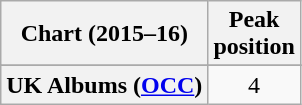<table class="wikitable sortable plainrowheaders" style="text-align:center">
<tr>
<th>Chart (2015–16)</th>
<th>Peak<br>position</th>
</tr>
<tr>
</tr>
<tr>
</tr>
<tr>
</tr>
<tr>
<th scope="row">UK Albums (<a href='#'>OCC</a>)</th>
<td>4</td>
</tr>
</table>
